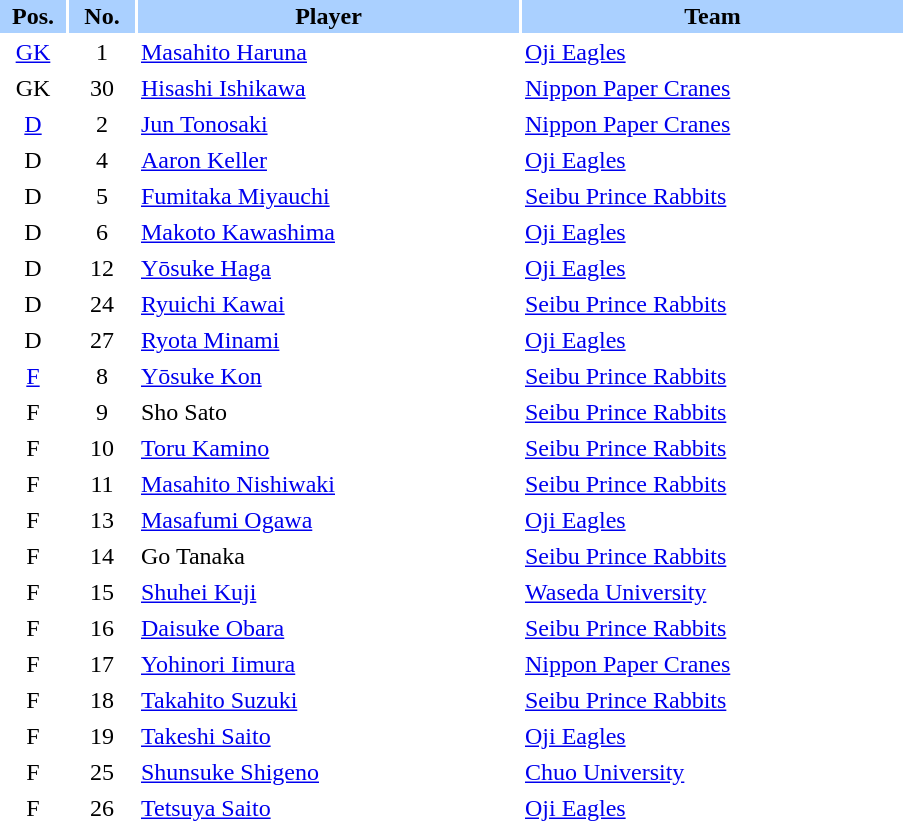<table border="0" cellspacing="2" cellpadding="2">
<tr bgcolor=AAD0FF>
<th width=40>Pos.</th>
<th width=40>No.</th>
<th width=250>Player</th>
<th width=250>Team</th>
</tr>
<tr>
<td style="text-align:center;"><a href='#'>GK</a></td>
<td style="text-align:center;">1</td>
<td><a href='#'>Masahito Haruna</a></td>
<td> <a href='#'>Oji Eagles</a></td>
</tr>
<tr>
<td style="text-align:center;">GK</td>
<td style="text-align:center;">30</td>
<td><a href='#'>Hisashi Ishikawa</a></td>
<td> <a href='#'>Nippon Paper Cranes</a></td>
</tr>
<tr>
<td style="text-align:center;"><a href='#'>D</a></td>
<td style="text-align:center;">2</td>
<td><a href='#'>Jun Tonosaki</a></td>
<td> <a href='#'>Nippon Paper Cranes</a></td>
</tr>
<tr>
<td style="text-align:center;">D</td>
<td style="text-align:center;">4</td>
<td><a href='#'>Aaron Keller</a></td>
<td> <a href='#'>Oji Eagles</a></td>
</tr>
<tr>
<td style="text-align:center;">D</td>
<td style="text-align:center;">5</td>
<td><a href='#'>Fumitaka Miyauchi</a></td>
<td> <a href='#'>Seibu Prince Rabbits</a></td>
</tr>
<tr>
<td style="text-align:center;">D</td>
<td style="text-align:center;">6</td>
<td><a href='#'>Makoto Kawashima</a></td>
<td> <a href='#'>Oji Eagles</a></td>
</tr>
<tr>
<td style="text-align:center;">D</td>
<td style="text-align:center;">12</td>
<td><a href='#'>Yōsuke Haga</a></td>
<td> <a href='#'>Oji Eagles</a></td>
</tr>
<tr>
<td style="text-align:center;">D</td>
<td style="text-align:center;">24</td>
<td><a href='#'>Ryuichi Kawai</a></td>
<td> <a href='#'>Seibu Prince Rabbits</a></td>
</tr>
<tr>
<td style="text-align:center;">D</td>
<td style="text-align:center;">27</td>
<td><a href='#'>Ryota Minami</a></td>
<td> <a href='#'>Oji Eagles</a></td>
</tr>
<tr>
<td style="text-align:center;"><a href='#'>F</a></td>
<td style="text-align:center;">8</td>
<td><a href='#'>Yōsuke Kon</a></td>
<td> <a href='#'>Seibu Prince Rabbits</a></td>
</tr>
<tr>
<td style="text-align:center;">F</td>
<td style="text-align:center;">9</td>
<td>Sho Sato</td>
<td> <a href='#'>Seibu Prince Rabbits</a></td>
</tr>
<tr>
<td style="text-align:center;">F</td>
<td style="text-align:center;">10</td>
<td><a href='#'>Toru Kamino</a></td>
<td> <a href='#'>Seibu Prince Rabbits</a></td>
</tr>
<tr>
<td style="text-align:center;">F</td>
<td style="text-align:center;">11</td>
<td><a href='#'>Masahito Nishiwaki</a></td>
<td> <a href='#'>Seibu Prince Rabbits</a></td>
</tr>
<tr>
<td style="text-align:center;">F</td>
<td style="text-align:center;">13</td>
<td><a href='#'>Masafumi Ogawa</a></td>
<td> <a href='#'>Oji Eagles</a></td>
</tr>
<tr>
<td style="text-align:center;">F</td>
<td style="text-align:center;">14</td>
<td>Go Tanaka</td>
<td> <a href='#'>Seibu Prince Rabbits</a></td>
</tr>
<tr>
<td style="text-align:center;">F</td>
<td style="text-align:center;">15</td>
<td><a href='#'>Shuhei Kuji</a></td>
<td> <a href='#'>Waseda University</a></td>
</tr>
<tr>
<td style="text-align:center;">F</td>
<td style="text-align:center;">16</td>
<td><a href='#'>Daisuke Obara</a></td>
<td> <a href='#'>Seibu Prince Rabbits</a></td>
</tr>
<tr>
<td style="text-align:center;">F</td>
<td style="text-align:center;">17</td>
<td><a href='#'>Yohinori Iimura</a></td>
<td> <a href='#'>Nippon Paper Cranes</a></td>
</tr>
<tr>
<td style="text-align:center;">F</td>
<td style="text-align:center;">18</td>
<td><a href='#'>Takahito Suzuki</a></td>
<td> <a href='#'>Seibu Prince Rabbits</a></td>
</tr>
<tr>
<td style="text-align:center;">F</td>
<td style="text-align:center;">19</td>
<td><a href='#'>Takeshi Saito</a></td>
<td> <a href='#'>Oji Eagles</a></td>
</tr>
<tr>
<td style="text-align:center;">F</td>
<td style="text-align:center;">25</td>
<td><a href='#'>Shunsuke Shigeno</a></td>
<td> <a href='#'>Chuo University</a></td>
</tr>
<tr>
<td style="text-align:center;">F</td>
<td style="text-align:center;">26</td>
<td><a href='#'>Tetsuya Saito</a></td>
<td> <a href='#'>Oji Eagles</a></td>
</tr>
</table>
